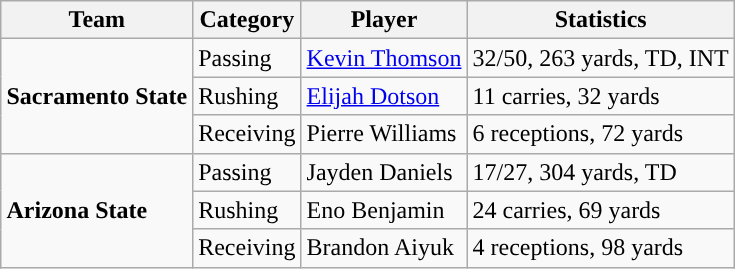<table class="wikitable" style="float: right;">
<tr>
<th>Team</th>
<th>Category</th>
<th>Player</th>
<th>Statistics</th>
</tr>
<tr>
<td rowspan=3><strong>Sacramento State</strong></td>
<td>Passing</td>
<td><a href='#'>Kevin Thomson</a></td>
<td>32/50, 263 yards, TD, INT</td>
</tr>
<tr>
<td>Rushing</td>
<td><a href='#'>Elijah Dotson</a></td>
<td>11 carries, 32 yards</td>
</tr>
<tr>
<td>Receiving</td>
<td>Pierre Williams</td>
<td>6 receptions, 72 yards</td>
</tr>
<tr>
<td rowspan=3><strong>Arizona State</strong></td>
<td>Passing</td>
<td>Jayden Daniels</td>
<td>17/27, 304 yards, TD</td>
</tr>
<tr>
<td>Rushing</td>
<td>Eno Benjamin</td>
<td>24 carries, 69 yards</td>
</tr>
<tr>
<td>Receiving</td>
<td>Brandon Aiyuk</td>
<td>4 receptions, 98 yards</td>
</tr>
</table>
